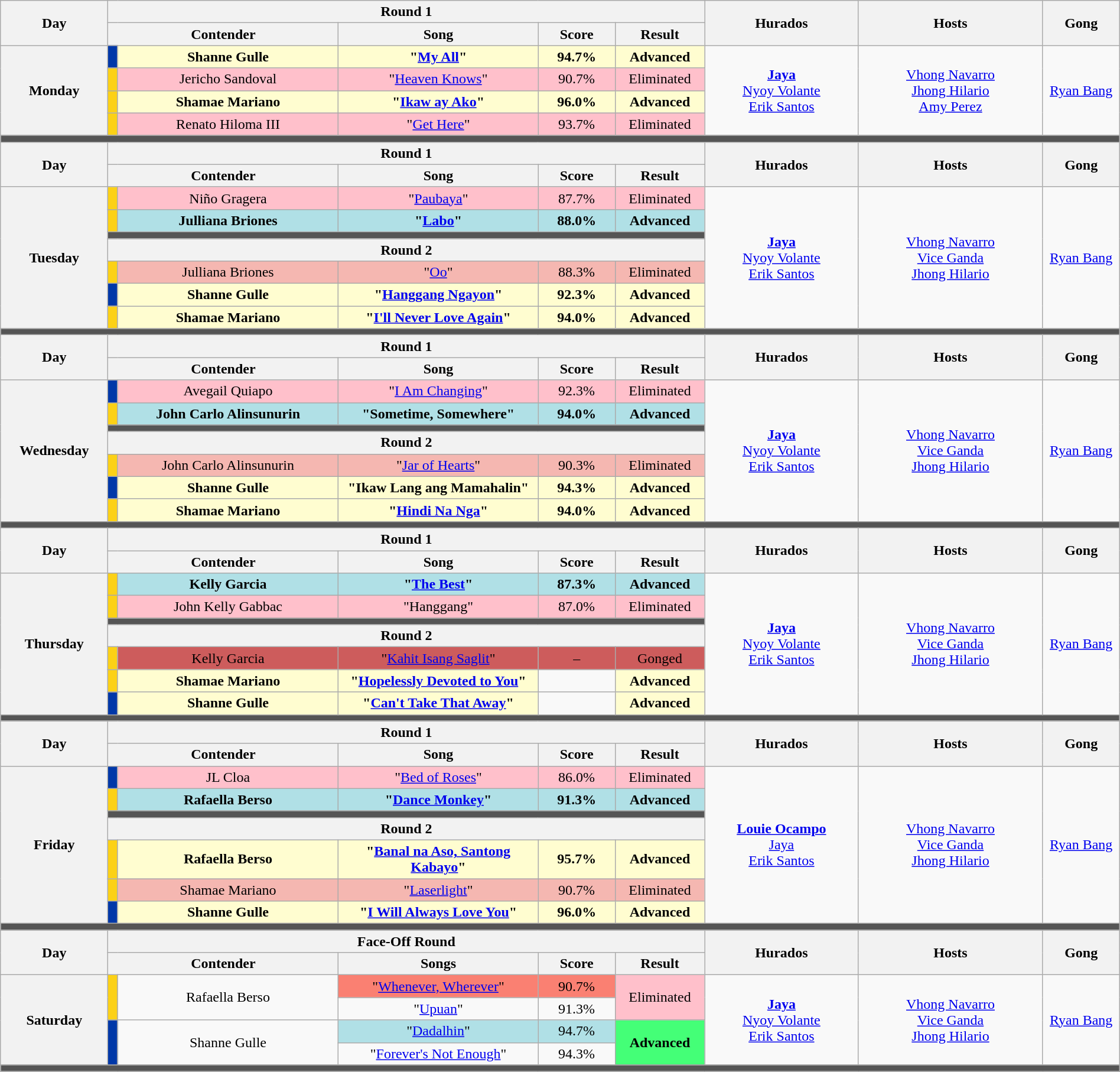<table class="wikitable mw-collapsible mw-collapsed" style="text-align:center; width:100%;">
<tr>
<th rowspan="2" width="07%">Day</th>
<th colspan="5">Round 1</th>
<th rowspan="2" width="10%">Hurados</th>
<th rowspan="2" width="12%">Hosts</th>
<th rowspan="2" width="05%">Gong</th>
</tr>
<tr>
<th width="15%"  colspan=2>Contender</th>
<th width="13%">Song</th>
<th width="05%">Score</th>
<th width="05%">Result</th>
</tr>
<tr>
<th rowspan="4">Monday<br><small></small></th>
<th style="background-color:#0038A8;"></th>
<td style="background:#FFFDD0;"><strong>Shanne Gulle</strong></td>
<td style="background:#FFFDD0;"><strong>"<a href='#'>My All</a>"</strong></td>
<td style="background:#FFFDD0;"><strong>94.7%</strong></td>
<td style="background:#FFFDD0;"><strong>Advanced</strong></td>
<td rowspan="4"><strong><a href='#'>Jaya</a></strong><br><a href='#'>Nyoy Volante</a><br><a href='#'>Erik Santos</a></td>
<td rowspan="4"><a href='#'>Vhong Navarro</a><br><a href='#'>Jhong Hilario</a><br><a href='#'>Amy Perez</a></td>
<td rowspan="4"><a href='#'>Ryan Bang</a></td>
</tr>
<tr>
<th style="background:#FCD116;"></th>
<td style="background:pink;">Jericho Sandoval</td>
<td style="background:pink;">"<a href='#'>Heaven Knows</a>"</td>
<td style="background:pink;">90.7%</td>
<td style="background:pink;">Eliminated</td>
</tr>
<tr>
<th style="background:#FCD116;"></th>
<td style="background:#FFFDD0;"><strong>Shamae Mariano</strong></td>
<td style="background:#FFFDD0;"><strong>"<a href='#'>Ikaw ay Ako</a>"</strong></td>
<td style="background:#FFFDD0;"><strong>96.0%</strong></td>
<td style="background:#FFFDD0;"><strong>Advanced</strong></td>
</tr>
<tr>
<th style="background:#FCD116;"></th>
<td style="background:pink;">Renato Hiloma III</td>
<td style="background:pink;">"<a href='#'>Get Here</a>"</td>
<td style="background:pink;">93.7%</td>
<td style="background:pink;">Eliminated</td>
</tr>
<tr>
<th colspan="12" style="background:#555;"></th>
</tr>
<tr>
<th rowspan="2" width="07%">Day</th>
<th colspan="5">Round 1</th>
<th rowspan="2" width="10%">Hurados</th>
<th rowspan="2" width="12%">Hosts</th>
<th rowspan="2" width="05%">Gong</th>
</tr>
<tr>
<th width="15%"  colspan=2>Contender</th>
<th width="13%">Song</th>
<th width="05%">Score</th>
<th width="05%">Result</th>
</tr>
<tr>
<th rowspan="7">Tuesday<br><small></small></th>
<th style="background:#FCD116;"></th>
<td style="background:pink;">Niño Gragera</td>
<td style="background:pink;">"<a href='#'>Paubaya</a>"</td>
<td style="background:pink;">87.7%</td>
<td style="background:pink;">Eliminated</td>
<td rowspan="7"><strong><a href='#'>Jaya</a></strong><br><a href='#'>Nyoy Volante</a><br><a href='#'>Erik Santos</a></td>
<td rowspan="7"><a href='#'>Vhong Navarro</a><br><a href='#'>Vice Ganda</a><br><a href='#'>Jhong Hilario</a></td>
<td rowspan="7"><a href='#'>Ryan Bang</a></td>
</tr>
<tr>
<th style="background:#FCD116;"></th>
<td style="background:#B0E0E6;"><strong>Julliana Briones</strong></td>
<td style="background:#B0E0E6;"><strong>"<a href='#'>Labo</a>"</strong></td>
<td style="background:#B0E0E6;"><strong>88.0%</strong></td>
<td style="background:#B0E0E6;"><strong>Advanced</strong></td>
</tr>
<tr>
<th colspan="5" style="background:#555;"></th>
</tr>
<tr>
<th colspan="5">Round 2</th>
</tr>
<tr>
<th style="background:#FCD116;"></th>
<td style="background:#F5B7B1;">Julliana Briones</td>
<td style="background:#F5B7B1;">"<a href='#'>Oo</a>"</td>
<td style="background:#F5B7B1;">88.3%</td>
<td style="background:#F5B7B1;">Eliminated</td>
</tr>
<tr>
<th style="background-color:#0038A8;"></th>
<td style="background:#FFFDD0;"><strong>Shanne Gulle</strong></td>
<td style="background:#FFFDD0;"><strong>"<a href='#'>Hanggang Ngayon</a>"</strong></td>
<td style="background:#FFFDD0;"><strong>92.3%</strong></td>
<td style="background:#FFFDD0;"><strong>Advanced</strong></td>
</tr>
<tr>
<th style="background:#FCD116;"></th>
<td style="background:#FFFDD0;"><strong>Shamae Mariano</strong></td>
<td style="background:#FFFDD0;"><strong>"<a href='#'>I'll Never Love Again</a>"</strong></td>
<td style="background:#FFFDD0;"><strong>94.0%</strong></td>
<td style="background:#FFFDD0;"><strong>Advanced</strong></td>
</tr>
<tr>
<th colspan="12" style="background:#555;"></th>
</tr>
<tr>
<th rowspan="2" width="07%">Day</th>
<th colspan="5">Round 1</th>
<th rowspan="2" width="10%">Hurados</th>
<th rowspan="2" width="12%">Hosts</th>
<th rowspan="2" width="05%">Gong</th>
</tr>
<tr>
<th width="15%"  colspan=2>Contender</th>
<th width="13%">Song</th>
<th width="05%">Score</th>
<th width="05%">Result</th>
</tr>
<tr>
<th rowspan="7">Wednesday<br><small></small></th>
<th style="background-color:#0038A8;"></th>
<td style="background:pink;">Avegail Quiapo</td>
<td style="background:pink;">"<a href='#'>I Am Changing</a>"</td>
<td style="background:pink;">92.3%</td>
<td style="background:pink;">Eliminated</td>
<td rowspan="7"><strong><a href='#'>Jaya</a></strong><br><a href='#'>Nyoy Volante</a><br><a href='#'>Erik Santos</a></td>
<td rowspan="7"><a href='#'>Vhong Navarro</a><br><a href='#'>Vice Ganda</a><br><a href='#'>Jhong Hilario</a></td>
<td rowspan="7"><a href='#'>Ryan Bang</a></td>
</tr>
<tr>
<th style="background:#FCD116;"></th>
<td style="background:#B0E0E6;"><strong>John Carlo Alinsunurin</strong></td>
<td style="background:#B0E0E6;"><strong>"Sometime, Somewhere"</strong></td>
<td style="background:#B0E0E6;"><strong>94.0%</strong></td>
<td style="background:#B0E0E6;"><strong>Advanced</strong></td>
</tr>
<tr>
<th colspan="5" style="background:#555;"></th>
</tr>
<tr>
<th colspan="5">Round 2</th>
</tr>
<tr>
<th style="background:#FCD116;"></th>
<td style="background:#F5B7B1;">John Carlo Alinsunurin</td>
<td style="background:#F5B7B1;">"<a href='#'>Jar of Hearts</a>"</td>
<td style="background:#F5B7B1;">90.3%</td>
<td style="background:#F5B7B1;">Eliminated</td>
</tr>
<tr>
<th style="background-color:#0038A8;"></th>
<td style="background:#FFFDD0;"><strong>Shanne Gulle</strong></td>
<td style="background:#FFFDD0;"><strong>"Ikaw Lang ang Mamahalin"</strong></td>
<td style="background:#FFFDD0;"><strong>94.3%</strong></td>
<td style="background:#FFFDD0;"><strong>Advanced</strong></td>
</tr>
<tr>
<th style="background:#FCD116;"></th>
<td style="background:#FFFDD0;"><strong>Shamae Mariano</strong></td>
<td style="background:#FFFDD0;"><strong>"<a href='#'>Hindi Na Nga</a>"</strong></td>
<td style="background:#FFFDD0;"><strong>94.0%</strong></td>
<td style="background:#FFFDD0;"><strong>Advanced</strong></td>
</tr>
<tr>
<th colspan="10" style="background:#555;"></th>
</tr>
<tr>
<th rowspan="2" width="07%">Day</th>
<th colspan="5">Round 1</th>
<th rowspan="2" width="10%">Hurados</th>
<th rowspan="2" width="12%">Hosts</th>
<th rowspan="2" width="05%">Gong</th>
</tr>
<tr>
<th width="15%"  colspan=2>Contender</th>
<th width="13%">Song</th>
<th width="05%">Score</th>
<th width="05%">Result</th>
</tr>
<tr>
<th rowspan="7">Thursday<br><small></small></th>
<th style="background:#FCD116;"></th>
<td style="background:#B0E0E6;"><strong>Kelly Garcia</strong></td>
<td style="background:#B0E0E6;"><strong>"<a href='#'>The Best</a>"</strong></td>
<td style="background:#B0E0E6;"><strong>87.3%</strong></td>
<td style="background:#B0E0E6;"><strong>Advanced</strong></td>
<td rowspan="7"><strong><a href='#'>Jaya</a></strong><br><a href='#'>Nyoy Volante</a><br><a href='#'>Erik Santos</a></td>
<td rowspan="7"><a href='#'>Vhong Navarro</a><br><a href='#'>Vice Ganda</a><br><a href='#'>Jhong Hilario</a></td>
<td rowspan="7"><a href='#'>Ryan Bang</a></td>
</tr>
<tr>
<th style="background:#FCD116;"></th>
<td style="background:pink;">John Kelly Gabbac</td>
<td style="background:pink;">"Hanggang"</td>
<td style="background:pink;">87.0%</td>
<td style="background:pink;">Eliminated</td>
</tr>
<tr>
<th colspan="5" style="background:#555;"></th>
</tr>
<tr>
<th colspan="5">Round 2</th>
</tr>
<tr>
<th style="background:#FCD116;"></th>
<td style="background:#CD5C5C;">Kelly Garcia</td>
<td style="background:#CD5C5C;">"<a href='#'>Kahit Isang Saglit</a>"</td>
<td style="background:#CD5C5C;">–</td>
<td style="background:#CD5C5C;">Gonged</td>
</tr>
<tr>
<th style="background:#FCD116;"></th>
<td style="background:#FFFDD0;"><strong>Shamae Mariano</strong></td>
<td style="background:#FFFDD0;"><strong>"<a href='#'>Hopelessly Devoted to You</a>"</strong></td>
<td></td>
<td style="background:#FFFDD0;"><strong>Advanced</strong></td>
</tr>
<tr>
<th style="background-color:#0038A8;"></th>
<td style="background:#FFFDD0;"><strong>Shanne Gulle</strong></td>
<td style="background:#FFFDD0;"><strong>"<a href='#'>Can't Take That Away</a>"</strong></td>
<td></td>
<td style="background:#FFFDD0;"><strong>Advanced</strong></td>
</tr>
<tr>
<th colspan="10" style="background:#555;"></th>
</tr>
<tr>
<th rowspan="2" width="07%">Day</th>
<th colspan="5">Round 1</th>
<th rowspan="2" width="10%">Hurados</th>
<th rowspan="2" width="12%">Hosts</th>
<th rowspan="2" width="05%">Gong</th>
</tr>
<tr>
<th width="15%"  colspan=2>Contender</th>
<th width="13%">Song</th>
<th width="05%">Score</th>
<th width="05%">Result</th>
</tr>
<tr>
<th rowspan="7">Friday<br><small></small></th>
<th style="background-color:#0038A8;"></th>
<td style="background:pink;">JL Cloa</td>
<td style="background:pink;">"<a href='#'>Bed of Roses</a>"</td>
<td style="background:pink;">86.0%</td>
<td style="background:pink;">Eliminated</td>
<td rowspan="7"><strong><a href='#'>Louie Ocampo</a></strong><br><a href='#'>Jaya</a><br><a href='#'>Erik Santos</a></td>
<td rowspan="7"><a href='#'>Vhong Navarro</a><br><a href='#'>Vice Ganda</a><br><a href='#'>Jhong Hilario</a></td>
<td rowspan="7"><a href='#'>Ryan Bang</a></td>
</tr>
<tr>
<th style="background:#FCD116;"></th>
<td style="background:#B0E0E6;"><strong>Rafaella Berso</strong></td>
<td style="background:#B0E0E6;"><strong>"<a href='#'>Dance Monkey</a>"</strong></td>
<td style="background:#B0E0E6;"><strong>91.3%</strong></td>
<td style="background:#B0E0E6;"><strong>Advanced</strong></td>
</tr>
<tr>
<th colspan="5" style="background:#555;"></th>
</tr>
<tr>
<th colspan="5">Round 2</th>
</tr>
<tr>
<th style="background:#FCD116;"></th>
<td style="background:#FFFDD0;"><strong>Rafaella Berso</strong></td>
<td style="background:#FFFDD0;"><strong>"<a href='#'>Banal na Aso, Santong Kabayo</a>"</strong></td>
<td style="background:#FFFDD0;"><strong>95.7%</strong></td>
<td style="background:#FFFDD0;"><strong>Advanced</strong></td>
</tr>
<tr>
<th style="background:#FCD116;"></th>
<td style="background:#F5B7B1;">Shamae Mariano</td>
<td style="background:#F5B7B1;">"<a href='#'>Laserlight</a>"</td>
<td style="background:#F5B7B1;">90.7%</td>
<td style="background:#F5B7B1;">Eliminated</td>
</tr>
<tr>
<th style="background-color:#0038A8;"></th>
<td style="background:#FFFDD0;"><strong>Shanne Gulle</strong></td>
<td style="background:#FFFDD0;"><strong>"<a href='#'>I Will Always Love You</a>"</strong></td>
<td style="background:#FFFDD0;"><strong>96.0%</strong></td>
<td style="background:#FFFDD0;"><strong>Advanced</strong></td>
</tr>
<tr>
<th colspan="10" style="background:#555;"></th>
</tr>
<tr>
<th rowspan="2" width="07%">Day</th>
<th colspan="5">Face-Off Round</th>
<th rowspan="2" width="10%">Hurados</th>
<th rowspan="2" width="12%">Hosts</th>
<th rowspan="2" width="05%">Gong</th>
</tr>
<tr>
<th width="15%"  colspan=2>Contender</th>
<th width="13%">Songs</th>
<th width="05%">Score</th>
<th width="05%">Result</th>
</tr>
<tr>
<th rowspan="4">Saturday<br><small></small></th>
<th rowspan="2" style="background:#FCD116;"></th>
<td rowspan="2" style="background:_;">Rafaella Berso</td>
<td style="background:salmon;">"<a href='#'>Whenever, Wherever</a>"</td>
<td style="background:salmon;">90.7%</td>
<td rowspan="2" style="background:pink;">Eliminated</td>
<td rowspan="4"><strong><a href='#'>Jaya</a></strong><br><a href='#'>Nyoy Volante</a><br><a href='#'>Erik Santos</a></td>
<td rowspan="4"><a href='#'>Vhong Navarro</a><br><a href='#'>Vice Ganda</a><br><a href='#'>Jhong Hilario</a></td>
<td rowspan="4"><a href='#'>Ryan Bang</a></td>
</tr>
<tr>
<td>"<a href='#'>Upuan</a>"</td>
<td>91.3%</td>
</tr>
<tr>
<th rowspan="2" style="background-color:#0038A8;"></th>
<td rowspan="2" style="background:_;">Shanne Gulle</td>
<td style="background:#B0E0E6;">"<a href='#'>Dadalhin</a>"</td>
<td style="background:#B0E0E6;">94.7%</td>
<td rowspan="2" style="background:#44ff77;"><strong>Advanced</strong></td>
</tr>
<tr>
<td>"<a href='#'>Forever's Not Enough</a>"</td>
<td>94.3%</td>
</tr>
<tr>
<th colspan="10" style="background:#555;"></th>
</tr>
</table>
